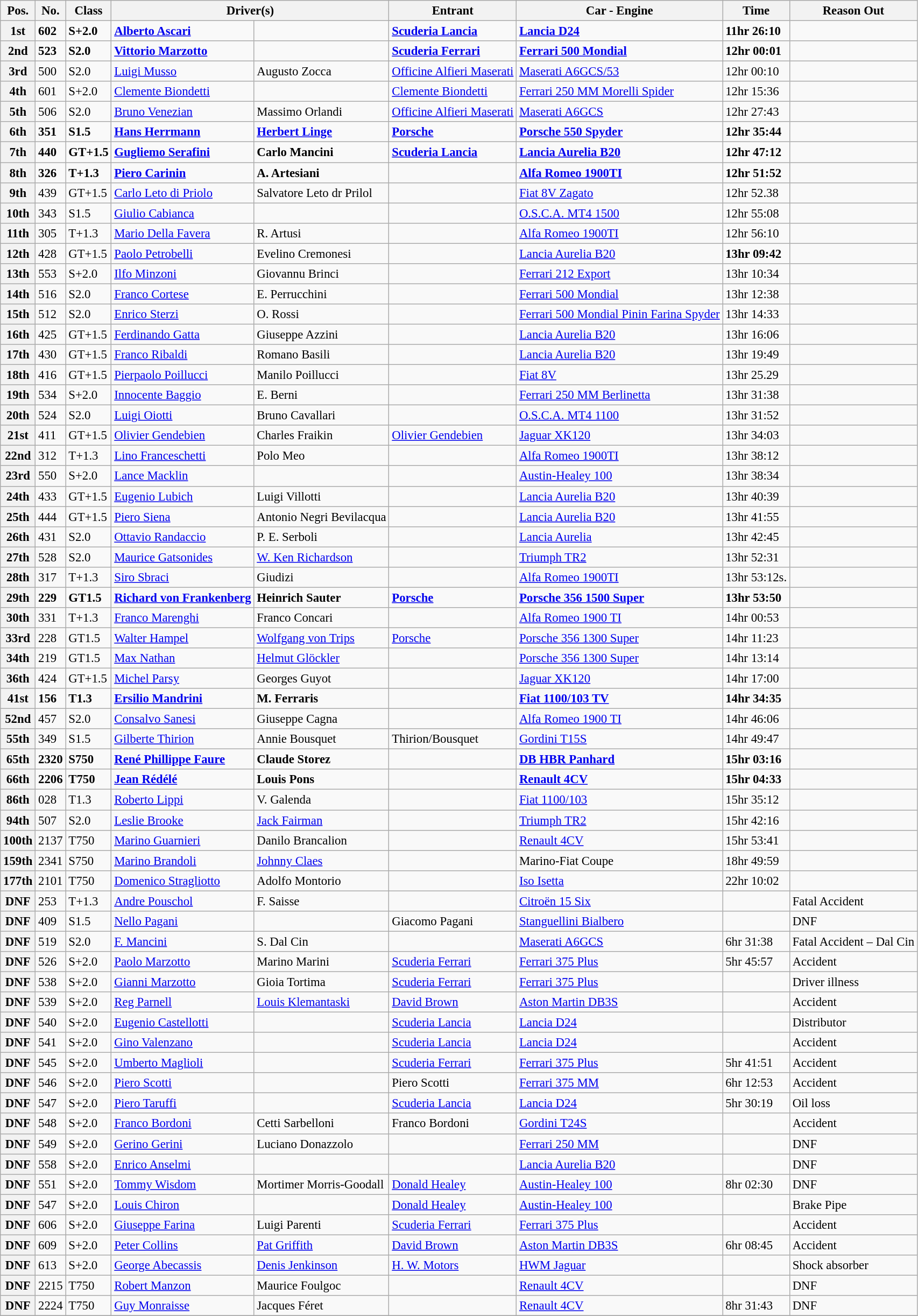<table class="wikitable" style="font-size: 95%">
<tr>
<th>Pos.</th>
<th>No.</th>
<th>Class</th>
<th colspan=2>Driver(s)</th>
<th>Entrant</th>
<th>Car - Engine</th>
<th>Time</th>
<th>Reason Out</th>
</tr>
<tr>
<th><strong>1st</strong></th>
<td><strong>602</strong></td>
<td><strong>S+2.0</strong></td>
<td><strong> <a href='#'>Alberto Ascari</a></strong></td>
<td></td>
<td><strong><a href='#'>Scuderia Lancia</a></strong></td>
<td><strong><a href='#'>Lancia D24</a></strong></td>
<td><strong>11hr 26:10</strong></td>
<td></td>
</tr>
<tr>
<th><strong>2nd</strong></th>
<td><strong>523</strong></td>
<td><strong>S2.0</strong></td>
<td><strong> <a href='#'>Vittorio Marzotto</a></strong></td>
<td></td>
<td><strong><a href='#'>Scuderia Ferrari</a></strong></td>
<td><strong><a href='#'>Ferrari 500 Mondial</a></strong></td>
<td><strong>12hr 00:01</strong></td>
<td></td>
</tr>
<tr>
<th>3rd</th>
<td>500</td>
<td>S2.0</td>
<td> <a href='#'>Luigi Musso</a></td>
<td>  Augusto Zocca</td>
<td><a href='#'>Officine Alfieri Maserati</a></td>
<td><a href='#'>Maserati A6GCS/53</a></td>
<td>12hr 00:10</td>
<td></td>
</tr>
<tr>
<th>4th</th>
<td>601</td>
<td>S+2.0</td>
<td> <a href='#'>Clemente Biondetti</a></td>
<td></td>
<td><a href='#'>Clemente Biondetti</a></td>
<td><a href='#'>Ferrari 250 MM Morelli Spider</a></td>
<td>12hr 15:36</td>
<td></td>
</tr>
<tr>
<th>5th</th>
<td>506</td>
<td>S2.0</td>
<td> <a href='#'>Bruno Venezian</a></td>
<td> Massimo Orlandi</td>
<td><a href='#'>Officine Alfieri Maserati</a></td>
<td><a href='#'>Maserati A6GCS</a></td>
<td>12hr 27:43</td>
<td></td>
</tr>
<tr>
<th><strong>6th</strong></th>
<td><strong>351</strong></td>
<td><strong>S1.5</strong></td>
<td><strong> <a href='#'>Hans Herrmann</a> </strong></td>
<td><strong> <a href='#'>Herbert Linge</a> </strong></td>
<td><strong><a href='#'>Porsche</a> </strong></td>
<td><strong><a href='#'>Porsche 550 Spyder</a> </strong></td>
<td><strong>12hr 35:44</strong></td>
<td></td>
</tr>
<tr>
<th><strong>7th</strong></th>
<td><strong>440</strong></td>
<td><strong>GT+1.5</strong></td>
<td><strong> <a href='#'>Gugliemo Serafini</a> </strong></td>
<td><strong> Carlo Mancini</strong></td>
<td><strong> <a href='#'>Scuderia Lancia</a> </strong></td>
<td><strong> <a href='#'>Lancia Aurelia B20</a> </strong></td>
<td><strong>12hr 47:12</strong></td>
<td></td>
</tr>
<tr>
<th><strong>8th</strong></th>
<td><strong>326</strong></td>
<td><strong>T+1.3</strong></td>
<td><strong> <a href='#'>Piero Carinin</a> </strong></td>
<td><strong> A. Artesiani</strong></td>
<td></td>
<td><strong><a href='#'>Alfa Romeo 1900TI</a> </strong></td>
<td><strong>12hr 51:52</strong></td>
<td></td>
</tr>
<tr>
<th>9th</th>
<td>439</td>
<td>GT+1.5</td>
<td> <a href='#'>Carlo Leto di Priolo</a></td>
<td> Salvatore Leto dr Prilol</td>
<td></td>
<td><a href='#'>Fiat 8V Zagato</a></td>
<td>12hr 52.38</td>
<td></td>
</tr>
<tr>
<th>10th</th>
<td>343</td>
<td>S1.5</td>
<td> <a href='#'>Giulio Cabianca</a></td>
<td></td>
<td></td>
<td><a href='#'>O.S.C.A. MT4 1500</a></td>
<td>12hr 55:08</td>
<td></td>
</tr>
<tr>
<th>11th</th>
<td>305</td>
<td>T+1.3</td>
<td> <a href='#'>Mario Della Favera</a></td>
<td>  R. Artusi</td>
<td></td>
<td><a href='#'>Alfa Romeo 1900TI</a></td>
<td>12hr 56:10</td>
<td></td>
</tr>
<tr>
<th>12th</th>
<td>428</td>
<td>GT+1.5</td>
<td> <a href='#'>Paolo Petrobelli</a></td>
<td> Evelino Cremonesi</td>
<td></td>
<td><a href='#'>Lancia Aurelia B20</a></td>
<td><strong>13hr 09:42</strong></td>
<td></td>
</tr>
<tr>
<th>13th</th>
<td>553</td>
<td>S+2.0</td>
<td> <a href='#'>Ilfo Minzoni</a></td>
<td> Giovannu Brinci</td>
<td></td>
<td><a href='#'>Ferrari 212 Export</a></td>
<td>13hr 10:34</td>
<td></td>
</tr>
<tr>
<th>14th</th>
<td>516</td>
<td>S2.0</td>
<td> <a href='#'>Franco Cortese</a></td>
<td> E. Perrucchini</td>
<td></td>
<td><a href='#'>Ferrari 500 Mondial</a></td>
<td>13hr 12:38</td>
<td></td>
</tr>
<tr>
<th>15th</th>
<td>512</td>
<td>S2.0</td>
<td> <a href='#'>Enrico Sterzi</a></td>
<td> O. Rossi</td>
<td></td>
<td><a href='#'>Ferrari 500 Mondial Pinin Farina Spyder</a></td>
<td>13hr 14:33</td>
<td></td>
</tr>
<tr>
<th>16th</th>
<td>425</td>
<td>GT+1.5</td>
<td> <a href='#'>Ferdinando Gatta</a></td>
<td> Giuseppe Azzini</td>
<td></td>
<td><a href='#'>Lancia Aurelia B20</a></td>
<td>13hr 16:06</td>
<td></td>
</tr>
<tr>
<th>17th</th>
<td>430</td>
<td>GT+1.5</td>
<td> <a href='#'>Franco Ribaldi</a></td>
<td> Romano Basili</td>
<td></td>
<td><a href='#'>Lancia Aurelia B20</a></td>
<td>13hr 19:49</td>
<td></td>
</tr>
<tr>
<th>18th</th>
<td>416</td>
<td>GT+1.5</td>
<td> <a href='#'>Pierpaolo Poillucci</a></td>
<td> Manilo Poillucci</td>
<td></td>
<td><a href='#'>Fiat 8V</a></td>
<td>13hr 25.29</td>
<td></td>
</tr>
<tr>
<th>19th</th>
<td>534</td>
<td>S+2.0</td>
<td> <a href='#'>Innocente Baggio</a></td>
<td> E. Berni</td>
<td></td>
<td><a href='#'>Ferrari 250 MM Berlinetta</a></td>
<td>13hr 31:38</td>
<td></td>
</tr>
<tr>
<th>20th</th>
<td>524</td>
<td>S2.0</td>
<td> <a href='#'>Luigi Oiotti</a></td>
<td> Bruno Cavallari</td>
<td></td>
<td><a href='#'>O.S.C.A. MT4 1100</a></td>
<td>13hr 31:52</td>
<td></td>
</tr>
<tr>
<th>21st</th>
<td>411</td>
<td>GT+1.5</td>
<td> <a href='#'>Olivier Gendebien</a></td>
<td> Charles Fraikin</td>
<td><a href='#'>Olivier Gendebien</a></td>
<td><a href='#'>Jaguar XK120</a></td>
<td>13hr 34:03</td>
<td></td>
</tr>
<tr>
<th>22nd</th>
<td>312</td>
<td>T+1.3</td>
<td> <a href='#'>Lino Franceschetti</a></td>
<td> Polo Meo</td>
<td></td>
<td><a href='#'>Alfa Romeo 1900TI</a></td>
<td>13hr 38:12</td>
<td></td>
</tr>
<tr>
<th>23rd</th>
<td>550</td>
<td>S+2.0</td>
<td> <a href='#'>Lance Macklin</a></td>
<td></td>
<td></td>
<td><a href='#'>Austin-Healey 100</a></td>
<td>13hr 38:34</td>
<td></td>
</tr>
<tr>
<th>24th</th>
<td>433</td>
<td>GT+1.5</td>
<td> <a href='#'>Eugenio Lubich</a></td>
<td> Luigi Villotti</td>
<td></td>
<td><a href='#'>Lancia Aurelia B20</a></td>
<td>13hr 40:39</td>
<td></td>
</tr>
<tr>
<th>25th</th>
<td>444</td>
<td>GT+1.5</td>
<td> <a href='#'>Piero Siena</a></td>
<td> Antonio Negri Bevilacqua</td>
<td></td>
<td><a href='#'>Lancia Aurelia B20</a></td>
<td>13hr 41:55</td>
<td></td>
</tr>
<tr>
<th>26th</th>
<td>431</td>
<td>S2.0</td>
<td> <a href='#'>Ottavio Randaccio</a></td>
<td> P. E. Serboli</td>
<td></td>
<td><a href='#'>Lancia Aurelia</a></td>
<td>13hr 42:45</td>
<td></td>
</tr>
<tr>
<th>27th</th>
<td>528</td>
<td>S2.0</td>
<td> <a href='#'>Maurice Gatsonides</a></td>
<td> <a href='#'>W. Ken Richardson</a></td>
<td></td>
<td><a href='#'>Triumph TR2</a></td>
<td>13hr 52:31</td>
<td></td>
</tr>
<tr>
<th>28th</th>
<td>317</td>
<td>T+1.3</td>
<td> <a href='#'>Siro Sbraci</a></td>
<td> Giudizi</td>
<td></td>
<td><a href='#'>Alfa Romeo 1900TI</a></td>
<td>13hr 53:12s.</td>
<td></td>
</tr>
<tr>
<th><strong>29th</strong></th>
<td><strong>229</strong></td>
<td><strong>GT1.5</strong></td>
<td><strong> <a href='#'>Richard von Frankenberg</a> </strong></td>
<td><strong> Heinrich Sauter</strong></td>
<td><strong><a href='#'>Porsche</a></strong></td>
<td><strong><a href='#'>Porsche 356 1500 Super</a></strong></td>
<td><strong>13hr 53:50</strong></td>
<td></td>
</tr>
<tr>
<th>30th</th>
<td>331</td>
<td>T+1.3</td>
<td> <a href='#'>Franco Marenghi</a></td>
<td> Franco Concari</td>
<td></td>
<td><a href='#'>Alfa Romeo 1900 TI</a></td>
<td>14hr 00:53</td>
<td></td>
</tr>
<tr>
<th>33rd</th>
<td>228</td>
<td>GT1.5</td>
<td> <a href='#'>Walter Hampel</a></td>
<td> <a href='#'>Wolfgang von Trips</a></td>
<td><a href='#'>Porsche</a></td>
<td><a href='#'>Porsche 356 1300 Super</a></td>
<td>14hr 11:23</td>
<td></td>
</tr>
<tr>
<th>34th</th>
<td>219</td>
<td>GT1.5</td>
<td> <a href='#'>Max Nathan</a></td>
<td> <a href='#'>Helmut Glöckler</a></td>
<td></td>
<td><a href='#'>Porsche 356 1300 Super</a></td>
<td>14hr 13:14</td>
<td></td>
</tr>
<tr>
<th>36th</th>
<td>424</td>
<td>GT+1.5</td>
<td> <a href='#'>Michel Parsy</a></td>
<td> Georges Guyot</td>
<td></td>
<td><a href='#'>Jaguar XK120</a></td>
<td>14hr 17:00</td>
<td></td>
</tr>
<tr>
<th><strong>41st</strong></th>
<td><strong>156</strong></td>
<td><strong>T1.3</strong></td>
<td><strong> <a href='#'>Ersilio Mandrini</a></strong></td>
<td><strong> M. Ferraris</strong></td>
<td></td>
<td><strong><a href='#'>Fiat 1100/103 TV</a></strong></td>
<td><strong>14hr 34:35</strong></td>
<td></td>
</tr>
<tr>
<th>52nd</th>
<td>457</td>
<td>S2.0</td>
<td> <a href='#'>Consalvo Sanesi</a></td>
<td> Giuseppe Cagna</td>
<td></td>
<td><a href='#'>Alfa Romeo 1900 TI</a></td>
<td>14hr 46:06</td>
<td></td>
</tr>
<tr>
<th>55th</th>
<td>349</td>
<td>S1.5</td>
<td> <a href='#'>Gilberte Thirion</a></td>
<td> Annie Bousquet</td>
<td>Thirion/Bousquet</td>
<td><a href='#'>Gordini T15S</a></td>
<td>14hr 49:47</td>
<td></td>
</tr>
<tr>
<th><strong>65th</strong></th>
<td><strong>2320</strong></td>
<td><strong>S750</strong></td>
<td><strong> <a href='#'>René Phillippe Faure</a></strong></td>
<td><strong> Claude Storez</strong></td>
<td></td>
<td><strong><a href='#'>DB HBR Panhard</a></strong></td>
<td><strong>15hr 03:16</strong></td>
<td></td>
</tr>
<tr>
<th><strong>66th</strong></th>
<td><strong>2206</strong></td>
<td><strong>T750</strong></td>
<td><strong> <a href='#'>Jean Rédélé</a></strong></td>
<td><strong> Louis Pons</strong></td>
<td></td>
<td><strong><a href='#'>Renault 4CV</a></strong></td>
<td><strong>15hr 04:33</strong></td>
<td></td>
</tr>
<tr>
<th>86th</th>
<td>028</td>
<td>T1.3</td>
<td> <a href='#'>Roberto Lippi</a></td>
<td> V. Galenda</td>
<td></td>
<td><a href='#'>Fiat 1100/103</a></td>
<td>15hr 35:12</td>
<td></td>
</tr>
<tr>
<th>94th</th>
<td>507</td>
<td>S2.0</td>
<td> <a href='#'>Leslie Brooke</a></td>
<td> <a href='#'>Jack Fairman</a></td>
<td></td>
<td><a href='#'>Triumph TR2</a></td>
<td>15hr 42:16</td>
<td></td>
</tr>
<tr>
<th>100th</th>
<td>2137</td>
<td>T750</td>
<td> <a href='#'>Marino Guarnieri</a></td>
<td> Danilo Brancalion</td>
<td></td>
<td><a href='#'>Renault 4CV</a></td>
<td>15hr 53:41</td>
<td></td>
</tr>
<tr>
<th>159th</th>
<td>2341</td>
<td>S750</td>
<td> <a href='#'>Marino Brandoli</a></td>
<td> <a href='#'>Johnny Claes</a></td>
<td></td>
<td>Marino-Fiat Coupe</td>
<td>18hr 49:59</td>
<td></td>
</tr>
<tr>
<th>177th</th>
<td>2101</td>
<td>T750</td>
<td> <a href='#'>Domenico Stragliotto</a></td>
<td> Adolfo Montorio</td>
<td></td>
<td><a href='#'>Iso Isetta</a></td>
<td>22hr 10:02</td>
<td></td>
</tr>
<tr>
<th>DNF</th>
<td>253</td>
<td>T+1.3</td>
<td> <a href='#'>Andre Pouschol</a></td>
<td> F. Saisse</td>
<td></td>
<td><a href='#'>Citroën 15 Six</a></td>
<td></td>
<td>Fatal Accident</td>
</tr>
<tr>
<th>DNF</th>
<td>409</td>
<td>S1.5</td>
<td> <a href='#'>Nello Pagani</a></td>
<td></td>
<td>Giacomo Pagani</td>
<td><a href='#'> Stanguellini Bialbero</a></td>
<td></td>
<td>DNF</td>
</tr>
<tr>
<th>DNF</th>
<td>519</td>
<td>S2.0</td>
<td> <a href='#'>F. Mancini</a></td>
<td> S. Dal Cin</td>
<td></td>
<td><a href='#'>Maserati A6GCS</a></td>
<td>6hr 31:38</td>
<td>Fatal Accident – Dal Cin</td>
</tr>
<tr>
<th>DNF</th>
<td>526</td>
<td>S+2.0</td>
<td> <a href='#'>Paolo Marzotto</a></td>
<td> Marino Marini</td>
<td><a href='#'>Scuderia Ferrari</a></td>
<td><a href='#'>Ferrari 375 Plus</a></td>
<td>5hr 45:57</td>
<td>Accident</td>
</tr>
<tr>
<th>DNF</th>
<td>538</td>
<td>S+2.0</td>
<td> <a href='#'>Gianni Marzotto</a></td>
<td> Gioia Tortima</td>
<td><a href='#'>Scuderia Ferrari</a></td>
<td><a href='#'>Ferrari 375 Plus</a></td>
<td></td>
<td>Driver illness</td>
</tr>
<tr>
<th>DNF</th>
<td>539</td>
<td>S+2.0</td>
<td> <a href='#'>Reg Parnell</a></td>
<td> <a href='#'>Louis Klemantaski</a></td>
<td><a href='#'>David Brown</a></td>
<td><a href='#'>Aston Martin DB3S</a></td>
<td></td>
<td>Accident</td>
</tr>
<tr>
<th>DNF</th>
<td>540</td>
<td>S+2.0</td>
<td> <a href='#'>Eugenio Castellotti</a></td>
<td></td>
<td><a href='#'>Scuderia Lancia</a></td>
<td><a href='#'>Lancia D24</a></td>
<td></td>
<td>Distributor</td>
</tr>
<tr>
<th>DNF</th>
<td>541</td>
<td>S+2.0</td>
<td> <a href='#'>Gino Valenzano</a></td>
<td></td>
<td><a href='#'>Scuderia Lancia</a></td>
<td><a href='#'>Lancia D24</a></td>
<td></td>
<td>Accident </td>
</tr>
<tr>
<th>DNF</th>
<td>545</td>
<td>S+2.0</td>
<td> <a href='#'>Umberto Maglioli</a></td>
<td></td>
<td><a href='#'>Scuderia Ferrari</a></td>
<td><a href='#'>Ferrari 375 Plus</a></td>
<td>5hr 41:51</td>
<td>Accident</td>
</tr>
<tr>
<th>DNF</th>
<td>546</td>
<td>S+2.0</td>
<td> <a href='#'>Piero Scotti</a></td>
<td></td>
<td>Piero Scotti</td>
<td><a href='#'>Ferrari 375 MM</a></td>
<td>6hr 12:53</td>
<td>Accident</td>
</tr>
<tr>
<th>DNF</th>
<td>547</td>
<td>S+2.0</td>
<td> <a href='#'>Piero Taruffi</a></td>
<td></td>
<td><a href='#'>Scuderia Lancia</a></td>
<td><a href='#'>Lancia D24</a></td>
<td>5hr 30:19</td>
<td>Oil loss</td>
</tr>
<tr>
<th>DNF</th>
<td>548</td>
<td>S+2.0</td>
<td> <a href='#'>Franco Bordoni</a></td>
<td> Cetti Sarbelloni</td>
<td>Franco Bordoni</td>
<td><a href='#'>Gordini T24S</a></td>
<td></td>
<td>Accident</td>
</tr>
<tr>
<th>DNF</th>
<td>549</td>
<td>S+2.0</td>
<td> <a href='#'>Gerino Gerini</a></td>
<td> Luciano Donazzolo</td>
<td></td>
<td><a href='#'>Ferrari 250 MM</a></td>
<td></td>
<td>DNF</td>
</tr>
<tr>
<th>DNF</th>
<td>558</td>
<td>S+2.0</td>
<td> <a href='#'>Enrico Anselmi</a></td>
<td></td>
<td></td>
<td><a href='#'>Lancia Aurelia B20</a></td>
<td></td>
<td>DNF</td>
</tr>
<tr>
<th>DNF</th>
<td>551</td>
<td>S+2.0</td>
<td> <a href='#'>Tommy Wisdom</a></td>
<td> Mortimer Morris-Goodall</td>
<td><a href='#'>Donald Healey</a></td>
<td><a href='#'>Austin-Healey 100</a></td>
<td>8hr 02:30</td>
<td>DNF</td>
</tr>
<tr>
<th>DNF</th>
<td>547</td>
<td>S+2.0</td>
<td> <a href='#'>Louis Chiron</a></td>
<td></td>
<td><a href='#'>Donald Healey</a></td>
<td><a href='#'>Austin-Healey 100</a></td>
<td></td>
<td>Brake Pipe</td>
</tr>
<tr>
<th>DNF</th>
<td>606</td>
<td>S+2.0</td>
<td> <a href='#'>Giuseppe Farina</a></td>
<td> Luigi Parenti</td>
<td><a href='#'>Scuderia Ferrari</a></td>
<td><a href='#'>Ferrari 375 Plus</a></td>
<td></td>
<td>Accident</td>
</tr>
<tr>
<th>DNF</th>
<td>609</td>
<td>S+2.0</td>
<td> <a href='#'>Peter Collins</a></td>
<td> <a href='#'>Pat Griffith</a></td>
<td><a href='#'>David Brown</a></td>
<td><a href='#'>Aston Martin DB3S</a></td>
<td>6hr 08:45</td>
<td>Accident</td>
</tr>
<tr>
<th>DNF</th>
<td>613</td>
<td>S+2.0</td>
<td> <a href='#'>George Abecassis</a></td>
<td> <a href='#'>Denis Jenkinson</a></td>
<td><a href='#'>H. W. Motors</a></td>
<td><a href='#'>HWM Jaguar</a></td>
<td></td>
<td>Shock absorber</td>
</tr>
<tr>
<th>DNF</th>
<td>2215</td>
<td>T750</td>
<td> <a href='#'>Robert Manzon</a></td>
<td> Maurice Foulgoc</td>
<td></td>
<td><a href='#'>Renault 4CV</a></td>
<td></td>
<td>DNF</td>
</tr>
<tr>
<th>DNF</th>
<td>2224</td>
<td>T750</td>
<td> <a href='#'>Guy Monraisse</a></td>
<td> Jacques Féret</td>
<td></td>
<td><a href='#'>Renault 4CV</a></td>
<td>8hr 31:43</td>
<td>DNF</td>
</tr>
<tr>
</tr>
</table>
